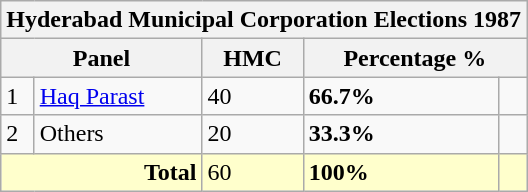<table class="wikitable">
<tr>
<th colspan="5">Hyderabad Municipal Corporation Elections 1987</th>
</tr>
<tr>
<th colspan="2">Panel</th>
<th><strong>HMC</strong></th>
<th colspan="2">Percentage %</th>
</tr>
<tr>
<td>1</td>
<td> <a href='#'>Haq Parast</a></td>
<td>40</td>
<td><strong>66.7%</strong></td>
<td></td>
</tr>
<tr>
<td>2</td>
<td>Others</td>
<td>20</td>
<td><strong>33.3%</strong></td>
<td></td>
</tr>
<tr style="border: 1px solid black; background: #ffffcc;">
<td colspan="2" align="right"><strong>Total</strong></td>
<td>60</td>
<td><strong>100%</strong></td>
<td></td>
</tr>
</table>
